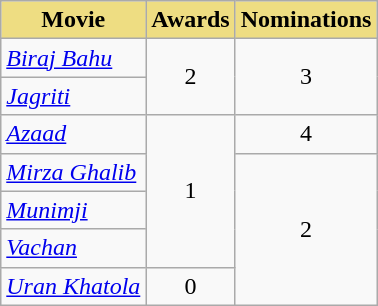<table class="wikitable sortable" style="text-align:center">
<tr>
<th style="background:#EEDD82;">Movie</th>
<th style="background:#EEDD82;">Awards</th>
<th style="background:#EEDD82;">Nominations</th>
</tr>
<tr>
<td align="left"><em><a href='#'>Biraj Bahu</a></em></td>
<td rowspan=2>2</td>
<td rowspan=2>3</td>
</tr>
<tr>
<td align="left"><em><a href='#'>Jagriti</a></em></td>
</tr>
<tr>
<td align="left"><em><a href='#'>Azaad</a></em></td>
<td rowspan=4>1</td>
<td>4</td>
</tr>
<tr>
<td align="left"><em><a href='#'>Mirza Ghalib</a></em></td>
<td rowspan=4>2</td>
</tr>
<tr>
<td align="left"><em><a href='#'>Munimji</a></em></td>
</tr>
<tr>
<td align="left"><em><a href='#'>Vachan</a></em></td>
</tr>
<tr>
<td align="left"><em><a href='#'>Uran Khatola</a></em></td>
<td>0</td>
</tr>
</table>
